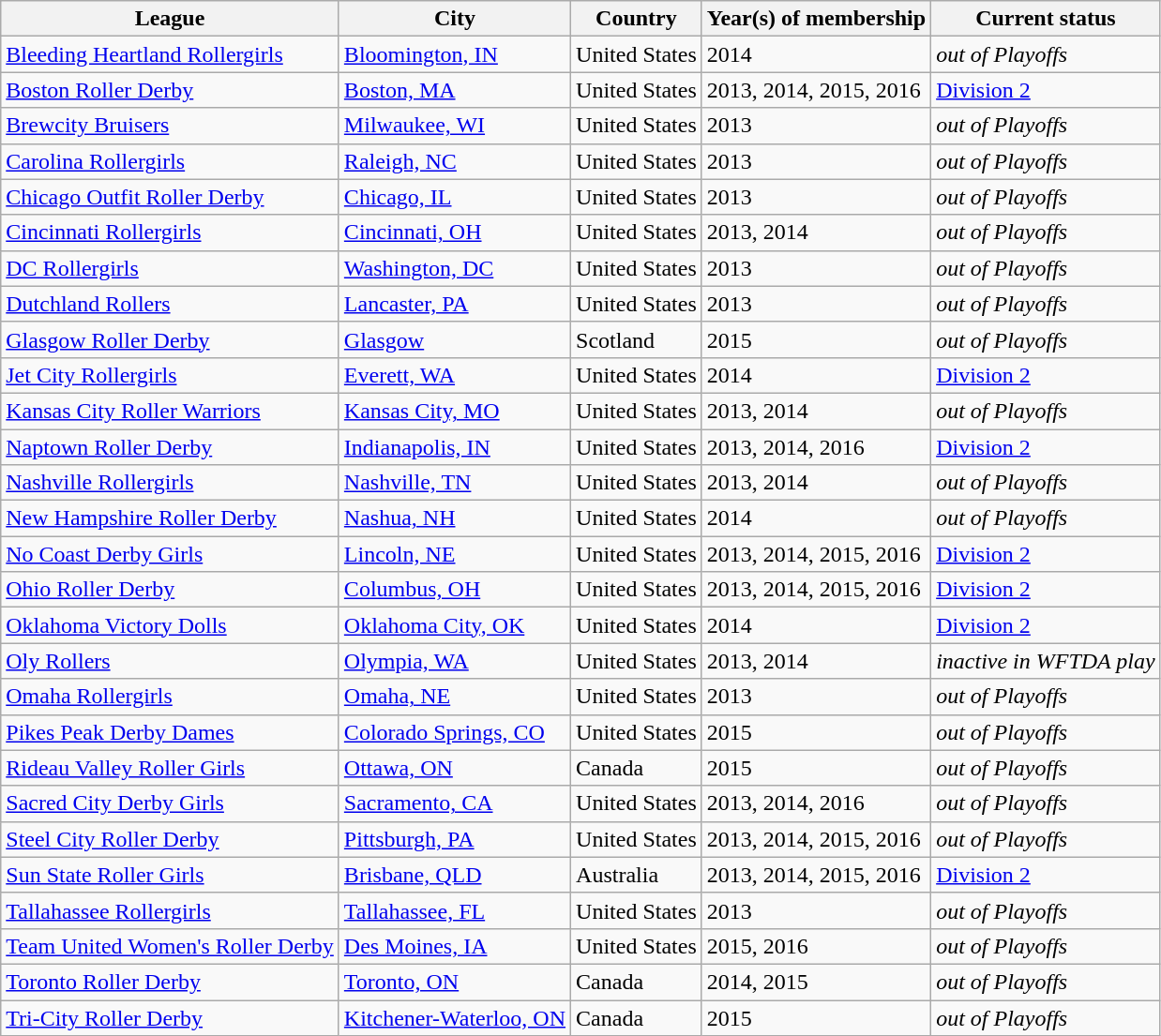<table class="wikitable sortable">
<tr>
<th>League</th>
<th>City</th>
<th>Country</th>
<th>Year(s) of membership</th>
<th>Current status</th>
</tr>
<tr>
<td><a href='#'>Bleeding Heartland Rollergirls</a></td>
<td><a href='#'>Bloomington, IN</a></td>
<td>United States</td>
<td>2014</td>
<td><em>out of Playoffs</em></td>
</tr>
<tr>
<td><a href='#'>Boston Roller Derby</a></td>
<td><a href='#'>Boston, MA</a></td>
<td>United States</td>
<td>2013, 2014, 2015, 2016</td>
<td><a href='#'>Division 2</a></td>
</tr>
<tr>
<td><a href='#'>Brewcity Bruisers</a></td>
<td><a href='#'>Milwaukee, WI</a></td>
<td>United States</td>
<td>2013</td>
<td><em>out of Playoffs</em></td>
</tr>
<tr>
<td><a href='#'>Carolina Rollergirls</a></td>
<td><a href='#'>Raleigh, NC</a></td>
<td>United States</td>
<td>2013</td>
<td><em>out of Playoffs</em></td>
</tr>
<tr>
<td><a href='#'>Chicago Outfit Roller Derby</a></td>
<td><a href='#'>Chicago, IL</a></td>
<td>United States</td>
<td>2013</td>
<td><em>out of Playoffs</em></td>
</tr>
<tr>
<td><a href='#'>Cincinnati Rollergirls</a></td>
<td><a href='#'>Cincinnati, OH</a></td>
<td>United States</td>
<td>2013, 2014</td>
<td><em>out of Playoffs</em></td>
</tr>
<tr>
<td><a href='#'>DC Rollergirls</a></td>
<td><a href='#'>Washington, DC</a></td>
<td>United States</td>
<td>2013</td>
<td><em>out of Playoffs</em></td>
</tr>
<tr>
<td><a href='#'>Dutchland Rollers</a></td>
<td><a href='#'>Lancaster, PA</a></td>
<td>United States</td>
<td>2013</td>
<td><em>out of Playoffs</em></td>
</tr>
<tr>
<td><a href='#'>Glasgow Roller Derby</a></td>
<td><a href='#'>Glasgow</a></td>
<td>Scotland</td>
<td>2015</td>
<td><em>out of Playoffs</em></td>
</tr>
<tr>
<td><a href='#'>Jet City Rollergirls</a></td>
<td><a href='#'>Everett, WA</a></td>
<td>United States</td>
<td>2014</td>
<td><a href='#'>Division 2</a></td>
</tr>
<tr>
<td><a href='#'>Kansas City Roller Warriors</a></td>
<td><a href='#'>Kansas City, MO</a></td>
<td>United States</td>
<td>2013, 2014</td>
<td><em>out of Playoffs</em></td>
</tr>
<tr>
<td><a href='#'>Naptown Roller Derby</a></td>
<td><a href='#'>Indianapolis, IN</a></td>
<td>United States</td>
<td>2013, 2014, 2016</td>
<td><a href='#'>Division 2</a></td>
</tr>
<tr>
<td><a href='#'>Nashville Rollergirls</a></td>
<td><a href='#'>Nashville, TN</a></td>
<td>United States</td>
<td>2013, 2014</td>
<td><em>out of Playoffs</em></td>
</tr>
<tr>
<td><a href='#'>New Hampshire Roller Derby</a></td>
<td><a href='#'>Nashua, NH</a></td>
<td>United States</td>
<td>2014</td>
<td><em>out of Playoffs</em></td>
</tr>
<tr>
<td><a href='#'>No Coast Derby Girls</a></td>
<td><a href='#'>Lincoln, NE</a></td>
<td>United States</td>
<td>2013, 2014, 2015, 2016</td>
<td><a href='#'>Division 2</a></td>
</tr>
<tr>
<td><a href='#'>Ohio Roller Derby</a></td>
<td><a href='#'>Columbus, OH</a></td>
<td>United States</td>
<td>2013, 2014, 2015, 2016</td>
<td><a href='#'>Division 2</a></td>
</tr>
<tr>
<td><a href='#'>Oklahoma Victory Dolls</a></td>
<td><a href='#'>Oklahoma City, OK</a></td>
<td>United States</td>
<td>2014</td>
<td><a href='#'>Division 2</a></td>
</tr>
<tr>
<td><a href='#'>Oly Rollers</a></td>
<td><a href='#'>Olympia, WA</a></td>
<td>United States</td>
<td>2013, 2014</td>
<td><em>inactive in WFTDA play</em></td>
</tr>
<tr>
<td><a href='#'>Omaha Rollergirls</a></td>
<td><a href='#'>Omaha, NE</a></td>
<td>United States</td>
<td>2013</td>
<td><em>out of Playoffs</em></td>
</tr>
<tr>
<td><a href='#'>Pikes Peak Derby Dames</a></td>
<td><a href='#'>Colorado Springs, CO</a></td>
<td>United States</td>
<td>2015</td>
<td><em>out of Playoffs</em></td>
</tr>
<tr>
<td><a href='#'>Rideau Valley Roller Girls</a></td>
<td><a href='#'>Ottawa, ON</a></td>
<td>Canada</td>
<td>2015</td>
<td><em>out of Playoffs</em></td>
</tr>
<tr>
<td><a href='#'>Sacred City Derby Girls</a></td>
<td><a href='#'>Sacramento, CA</a></td>
<td>United States</td>
<td>2013, 2014, 2016</td>
<td><em>out of Playoffs</em></td>
</tr>
<tr>
<td><a href='#'>Steel City Roller Derby</a></td>
<td><a href='#'>Pittsburgh, PA</a></td>
<td>United States</td>
<td>2013, 2014, 2015, 2016</td>
<td><em>out of Playoffs</em></td>
</tr>
<tr>
<td><a href='#'>Sun State Roller Girls</a></td>
<td><a href='#'>Brisbane, QLD</a></td>
<td>Australia</td>
<td>2013, 2014, 2015, 2016</td>
<td><a href='#'>Division 2</a></td>
</tr>
<tr>
<td><a href='#'>Tallahassee Rollergirls</a></td>
<td><a href='#'>Tallahassee, FL</a></td>
<td>United States</td>
<td>2013</td>
<td><em>out of Playoffs</em></td>
</tr>
<tr>
<td><a href='#'>Team United Women's Roller Derby</a></td>
<td><a href='#'>Des Moines, IA</a></td>
<td>United States</td>
<td>2015, 2016</td>
<td><em>out of Playoffs</em></td>
</tr>
<tr>
<td><a href='#'>Toronto Roller Derby</a></td>
<td><a href='#'>Toronto, ON</a></td>
<td>Canada</td>
<td>2014, 2015</td>
<td><em>out of Playoffs</em></td>
</tr>
<tr>
<td><a href='#'>Tri-City Roller Derby</a></td>
<td><a href='#'>Kitchener-Waterloo, ON</a></td>
<td>Canada</td>
<td>2015</td>
<td><em>out of Playoffs</em></td>
</tr>
</table>
